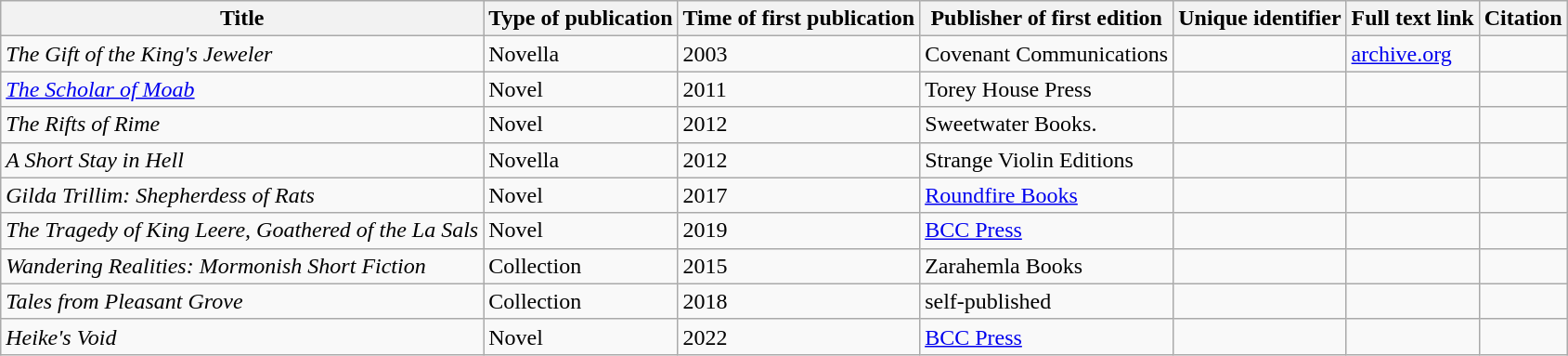<table class="wikitable">
<tr>
<th>Title</th>
<th>Type of publication</th>
<th>Time of first publication</th>
<th>Publisher of first edition</th>
<th>Unique identifier</th>
<th>Full text link</th>
<th>Citation</th>
</tr>
<tr>
<td><em>The Gift of the King's Jeweler</em></td>
<td>Novella</td>
<td>2003</td>
<td>Covenant Communications</td>
<td></td>
<td><a href='#'>archive.org</a></td>
<td></td>
</tr>
<tr>
<td><em><a href='#'>The Scholar of Moab</a></em></td>
<td>Novel</td>
<td>2011</td>
<td>Torey House Press</td>
<td></td>
<td></td>
<td></td>
</tr>
<tr>
<td><em>The Rifts of Rime</em></td>
<td>Novel</td>
<td>2012</td>
<td>Sweetwater Books.</td>
<td></td>
<td></td>
<td></td>
</tr>
<tr>
<td><em>A Short Stay in Hell</em></td>
<td>Novella</td>
<td>2012</td>
<td>Strange Violin Editions</td>
<td></td>
<td></td>
<td></td>
</tr>
<tr>
<td><em>Gilda Trillim: Shepherdess of Rats</em></td>
<td>Novel</td>
<td>2017</td>
<td><a href='#'>Roundfire Books</a></td>
<td></td>
<td></td>
<td></td>
</tr>
<tr>
<td><em>The Tragedy of King Leere, Goathered of the La Sals</em></td>
<td>Novel</td>
<td>2019</td>
<td><a href='#'>BCC Press</a></td>
<td></td>
<td></td>
<td></td>
</tr>
<tr>
<td><em>Wandering Realities: Mormonish Short Fiction</em></td>
<td>Collection</td>
<td>2015</td>
<td>Zarahemla Books</td>
<td></td>
<td></td>
<td></td>
</tr>
<tr>
<td><em>Tales from Pleasant Grove</em></td>
<td>Collection</td>
<td>2018</td>
<td>self-published</td>
<td></td>
<td></td>
<td></td>
</tr>
<tr>
<td><em>Heike's Void</em></td>
<td>Novel</td>
<td>2022</td>
<td><a href='#'>BCC Press</a></td>
<td></td>
<td></td>
<td></td>
</tr>
</table>
